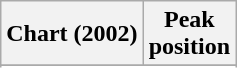<table class="wikitable sortable plainrowheaders" style="text-align:center">
<tr>
<th>Chart (2002)</th>
<th>Peak<br>position</th>
</tr>
<tr>
</tr>
<tr>
</tr>
<tr>
</tr>
</table>
